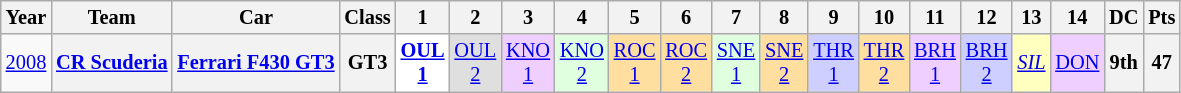<table class="wikitable" style="text-align:center; font-size:85%">
<tr>
<th>Year</th>
<th>Team</th>
<th>Car</th>
<th>Class</th>
<th>1</th>
<th>2</th>
<th>3</th>
<th>4</th>
<th>5</th>
<th>6</th>
<th>7</th>
<th>8</th>
<th>9</th>
<th>10</th>
<th>11</th>
<th>12</th>
<th>13</th>
<th>14</th>
<th>DC</th>
<th>Pts</th>
</tr>
<tr>
<td><a href='#'>2008</a></td>
<th><a href='#'>CR Scuderia</a></th>
<th><a href='#'>Ferrari F430 GT3</a></th>
<th><span>GT3</span></th>
<td style="background:#FFFFFF;"><strong><a href='#'>OUL<br>1</a></strong><br></td>
<td style="background:#DFDFDF;"><a href='#'>OUL<br>2</a><br></td>
<td style="background:#EFCFFF;"><a href='#'>KNO<br>1</a><br></td>
<td style="background:#DFFFDF;"><a href='#'>KNO<br>2</a><br></td>
<td style="background:#FFDF9F;"><a href='#'>ROC<br>1</a><br></td>
<td style="background:#FFDF9F;"><a href='#'>ROC<br>2</a><br></td>
<td style="background:#DFFFDF;"><a href='#'>SNE<br>1</a><br></td>
<td style="background:#FFDF9F;"><a href='#'>SNE<br>2</a><br></td>
<td style="background:#CFCFFF;"><a href='#'>THR<br>1</a><br></td>
<td style="background:#FFDF9F;"><a href='#'>THR<br>2</a><br></td>
<td style="background:#EFCFFF;"><a href='#'>BRH<br>1</a><br></td>
<td style="background:#CFCFFF;"><a href='#'>BRH<br>2</a><br></td>
<td style="background:#FFFFBF;"><em><a href='#'>SIL</a></em><br></td>
<td style="background:#EFCFFF;"><a href='#'>DON</a><br></td>
<th>9th</th>
<th>47</th>
</tr>
</table>
